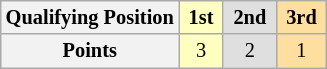<table class="wikitable" style="font-size:85%; text-align:center">
<tr>
<th>Qualifying Position</th>
<td style="background:#ffffbf;"> <strong>1st</strong> </td>
<td style="background:#dfdfdf;"> <strong>2nd</strong> </td>
<td style="background:#ffdf9f;"> <strong>3rd</strong> </td>
</tr>
<tr>
<th>Points</th>
<td style="background:#ffffbf;">3</td>
<td style="background:#dfdfdf;">2</td>
<td style="background:#ffdf9f;">1</td>
</tr>
</table>
